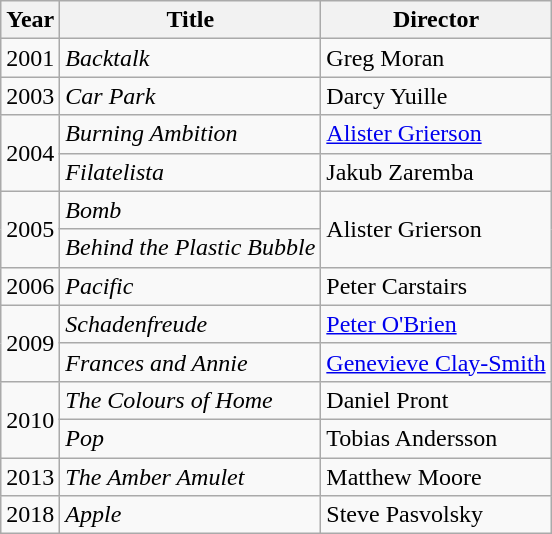<table class="wikitable">
<tr>
<th>Year</th>
<th>Title</th>
<th>Director</th>
</tr>
<tr>
<td>2001</td>
<td><em>Backtalk</em></td>
<td>Greg Moran</td>
</tr>
<tr>
<td>2003</td>
<td><em>Car Park</em></td>
<td>Darcy Yuille</td>
</tr>
<tr>
<td rowspan=2>2004</td>
<td><em>Burning Ambition</em></td>
<td><a href='#'>Alister Grierson</a></td>
</tr>
<tr>
<td><em>Filatelista</em></td>
<td>Jakub Zaremba</td>
</tr>
<tr>
<td rowspan=2>2005</td>
<td><em>Bomb</em></td>
<td rowspan=2>Alister Grierson</td>
</tr>
<tr>
<td><em>Behind the Plastic Bubble</em></td>
</tr>
<tr>
<td>2006</td>
<td><em>Pacific</em></td>
<td>Peter Carstairs</td>
</tr>
<tr>
<td rowspan=2>2009</td>
<td><em>Schadenfreude</em></td>
<td><a href='#'>Peter O'Brien</a></td>
</tr>
<tr>
<td><em>Frances and Annie</em></td>
<td><a href='#'>Genevieve Clay-Smith</a></td>
</tr>
<tr>
<td rowspan=2>2010</td>
<td><em>The Colours of Home</em></td>
<td>Daniel Pront</td>
</tr>
<tr>
<td><em>Pop</em></td>
<td>Tobias Andersson</td>
</tr>
<tr>
<td>2013</td>
<td><em>The Amber Amulet</em></td>
<td>Matthew Moore</td>
</tr>
<tr>
<td>2018</td>
<td><em>Apple</em></td>
<td>Steve Pasvolsky</td>
</tr>
</table>
